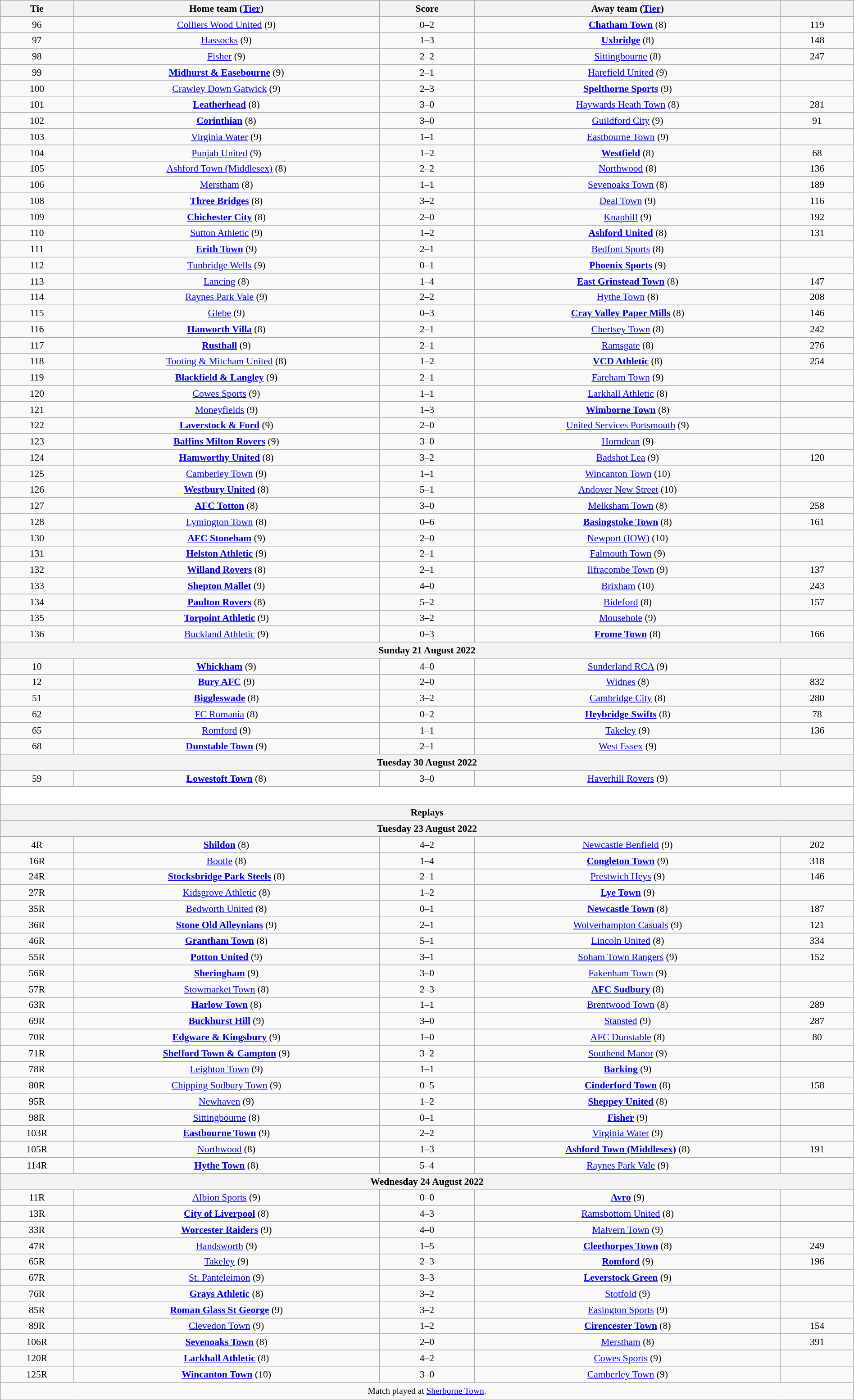<table class="wikitable" style="text-align:center; font-size:90%; width:100%">
<tr>
<th scope="col" style="width:  8.43%;">Tie</th>
<th scope="col" style="width: 35.29%;">Home team (<a href='#'>Tier</a>)</th>
<th scope="col" style="width: 11.00%;">Score</th>
<th scope="col" style="width: 35.29%;">Away team (<a href='#'>Tier</a>)</th>
<th scope="col" style="width:  8.43%;"></th>
</tr>
<tr>
<td>96</td>
<td><a href='#'>Colliers Wood United</a> (9)</td>
<td>0–2</td>
<td><strong><a href='#'>Chatham Town</a></strong> (8)</td>
<td>119</td>
</tr>
<tr>
<td>97</td>
<td><a href='#'>Hassocks</a> (9)</td>
<td>1–3</td>
<td><strong><a href='#'>Uxbridge</a></strong> (8)</td>
<td>148</td>
</tr>
<tr>
<td>98</td>
<td><a href='#'>Fisher</a> (9)</td>
<td>2–2</td>
<td><a href='#'>Sittingbourne</a> (8)</td>
<td>247</td>
</tr>
<tr>
<td>99</td>
<td><strong><a href='#'>Midhurst & Easebourne</a></strong> (9)</td>
<td>2–1</td>
<td><a href='#'>Harefield United</a> (9)</td>
<td></td>
</tr>
<tr>
<td>100</td>
<td><a href='#'>Crawley Down Gatwick</a> (9)</td>
<td>2–3</td>
<td><strong><a href='#'>Spelthorne Sports</a></strong> (9)</td>
<td></td>
</tr>
<tr>
<td>101</td>
<td><strong><a href='#'>Leatherhead</a></strong> (8)</td>
<td>3–0</td>
<td><a href='#'>Haywards Heath Town</a> (8)</td>
<td>281</td>
</tr>
<tr>
<td>102</td>
<td><strong><a href='#'>Corinthian</a></strong> (8)</td>
<td>3–0</td>
<td><a href='#'>Guildford City</a> (9)</td>
<td>91</td>
</tr>
<tr>
<td>103</td>
<td><a href='#'>Virginia Water</a> (9)</td>
<td>1–1</td>
<td><a href='#'>Eastbourne Town</a> (9)</td>
<td></td>
</tr>
<tr>
<td>104</td>
<td><a href='#'>Punjab United</a> (9)</td>
<td>1–2</td>
<td><strong><a href='#'>Westfield</a></strong> (8)</td>
<td>68</td>
</tr>
<tr>
<td>105</td>
<td><a href='#'>Ashford Town (Middlesex)</a> (8)</td>
<td>2–2</td>
<td><a href='#'>Northwood</a> (8)</td>
<td>136</td>
</tr>
<tr>
<td>106</td>
<td><a href='#'>Merstham</a> (8)</td>
<td>1–1</td>
<td><a href='#'>Sevenoaks Town</a> (8)</td>
<td>189</td>
</tr>
<tr>
<td>108</td>
<td><strong><a href='#'>Three Bridges</a></strong> (8)</td>
<td>3–2</td>
<td><a href='#'>Deal Town</a> (9)</td>
<td>116</td>
</tr>
<tr>
<td>109</td>
<td><strong><a href='#'>Chichester City</a></strong> (8)</td>
<td>2–0</td>
<td><a href='#'>Knaphill</a> (9)</td>
<td>192</td>
</tr>
<tr>
<td>110</td>
<td><a href='#'>Sutton Athletic</a> (9)</td>
<td>1–2</td>
<td><strong><a href='#'>Ashford United</a></strong> (8)</td>
<td>131</td>
</tr>
<tr>
<td>111</td>
<td><strong><a href='#'>Erith Town</a></strong> (9)</td>
<td>2–1</td>
<td><a href='#'>Bedfont Sports</a> (8)</td>
<td></td>
</tr>
<tr>
<td>112</td>
<td><a href='#'>Tunbridge Wells</a> (9)</td>
<td>0–1</td>
<td><strong><a href='#'>Phoenix Sports</a></strong> (9)</td>
<td></td>
</tr>
<tr>
<td>113</td>
<td><a href='#'>Lancing</a> (8)</td>
<td>1–4</td>
<td><strong><a href='#'>East Grinstead Town</a></strong> (8)</td>
<td>147</td>
</tr>
<tr>
<td>114</td>
<td><a href='#'>Raynes Park Vale</a> (9)</td>
<td>2–2</td>
<td><a href='#'>Hythe Town</a> (8)</td>
<td>208</td>
</tr>
<tr>
<td>115</td>
<td><a href='#'>Glebe</a> (9)</td>
<td>0–3</td>
<td><strong><a href='#'>Cray Valley Paper Mills</a></strong> (8)</td>
<td>146</td>
</tr>
<tr>
<td>116</td>
<td><strong><a href='#'>Hanworth Villa</a></strong> (8)</td>
<td>2–1</td>
<td><a href='#'>Chertsey Town</a> (8)</td>
<td>242</td>
</tr>
<tr>
<td>117</td>
<td><strong><a href='#'>Rusthall</a></strong> (9)</td>
<td>2–1</td>
<td><a href='#'>Ramsgate</a> (8)</td>
<td>276</td>
</tr>
<tr>
<td>118</td>
<td><a href='#'>Tooting & Mitcham United</a> (8)</td>
<td>1–2</td>
<td><strong><a href='#'>VCD Athletic</a></strong> (8)</td>
<td>254</td>
</tr>
<tr>
<td>119</td>
<td><strong><a href='#'>Blackfield & Langley</a></strong> (9)</td>
<td>2–1</td>
<td><a href='#'>Fareham Town</a> (9)</td>
<td></td>
</tr>
<tr>
<td>120</td>
<td><a href='#'>Cowes Sports</a> (9)</td>
<td>1–1</td>
<td><a href='#'>Larkhall Athletic</a> (8)</td>
<td></td>
</tr>
<tr>
<td>121</td>
<td><a href='#'>Moneyfields</a> (9)</td>
<td>1–3</td>
<td><strong><a href='#'>Wimborne Town</a></strong> (8)</td>
<td></td>
</tr>
<tr>
<td>122</td>
<td><strong><a href='#'>Laverstock & Ford</a></strong> (9)</td>
<td>2–0</td>
<td><a href='#'>United Services Portsmouth</a> (9)</td>
<td></td>
</tr>
<tr>
<td>123</td>
<td><strong><a href='#'>Baffins Milton Rovers</a></strong> (9)</td>
<td>3–0</td>
<td><a href='#'>Horndean</a> (9)</td>
<td></td>
</tr>
<tr>
<td>124</td>
<td><strong><a href='#'>Hamworthy United</a></strong> (8)</td>
<td>3–2</td>
<td><a href='#'>Badshot Lea</a> (9)</td>
<td>120</td>
</tr>
<tr>
<td>125</td>
<td><a href='#'>Camberley Town</a> (9)</td>
<td>1–1</td>
<td><a href='#'>Wincanton Town</a> (10)</td>
<td></td>
</tr>
<tr>
<td>126</td>
<td><strong><a href='#'>Westbury United</a></strong> (8)</td>
<td>5–1</td>
<td><a href='#'>Andover New Street</a> (10)</td>
<td></td>
</tr>
<tr>
<td>127</td>
<td><strong><a href='#'>AFC Totton</a></strong> (8)</td>
<td>3–0</td>
<td><a href='#'>Melksham Town</a> (8)</td>
<td>258</td>
</tr>
<tr>
<td>128</td>
<td><a href='#'>Lymington Town</a> (8)</td>
<td>0–6</td>
<td><strong><a href='#'>Basingstoke Town</a></strong> (8)</td>
<td>161</td>
</tr>
<tr>
<td>130</td>
<td><strong><a href='#'>AFC Stoneham</a></strong> (9)</td>
<td>2–0</td>
<td><a href='#'>Newport (IOW)</a> (10)</td>
<td></td>
</tr>
<tr>
<td>131</td>
<td><strong><a href='#'>Helston Athletic</a></strong> (9)</td>
<td>2–1</td>
<td><a href='#'>Falmouth Town</a> (9)</td>
<td></td>
</tr>
<tr>
<td>132</td>
<td><strong><a href='#'>Willand Rovers</a></strong> (8)</td>
<td>2–1</td>
<td><a href='#'>Ilfracombe Town</a> (9)</td>
<td>137</td>
</tr>
<tr>
<td>133</td>
<td><strong><a href='#'>Shepton Mallet</a></strong> (9)</td>
<td>4–0</td>
<td><a href='#'>Brixham</a> (10)</td>
<td>243</td>
</tr>
<tr>
<td>134</td>
<td><strong><a href='#'>Paulton Rovers</a></strong> (8)</td>
<td>5–2</td>
<td><a href='#'>Bideford</a> (8)</td>
<td>157</td>
</tr>
<tr>
<td>135</td>
<td><strong><a href='#'>Torpoint Athletic</a></strong> (9)</td>
<td>3–2</td>
<td><a href='#'>Mousehole</a> (9)</td>
<td></td>
</tr>
<tr>
<td>136</td>
<td><a href='#'>Buckland Athletic</a> (9)</td>
<td>0–3</td>
<td><strong><a href='#'>Frome Town</a></strong> (8)</td>
<td>166</td>
</tr>
<tr>
<th colspan="5"><strong>Sunday 21 August 2022</strong></th>
</tr>
<tr>
<td>10</td>
<td><strong><a href='#'>Whickham</a></strong> (9)</td>
<td>4–0</td>
<td><a href='#'>Sunderland RCA</a> (9)</td>
<td></td>
</tr>
<tr>
<td>12</td>
<td><strong><a href='#'>Bury AFC</a></strong> (9)</td>
<td>2–0</td>
<td><a href='#'>Widnes</a> (8)</td>
<td>832</td>
</tr>
<tr>
<td>51</td>
<td><strong><a href='#'>Biggleswade</a></strong> (8)</td>
<td>3–2</td>
<td><a href='#'>Cambridge City</a> (8)</td>
<td>280</td>
</tr>
<tr>
<td>62</td>
<td><a href='#'>FC Romania</a> (8)</td>
<td>0–2</td>
<td><strong><a href='#'>Heybridge Swifts</a></strong> (8)</td>
<td>78</td>
</tr>
<tr>
<td>65</td>
<td><a href='#'>Romford</a> (9)</td>
<td>1–1</td>
<td><a href='#'>Takeley</a> (9)</td>
<td>136</td>
</tr>
<tr>
<td>68</td>
<td><strong><a href='#'>Dunstable Town</a></strong> (9)</td>
<td>2–1</td>
<td><a href='#'>West Essex</a> (9)</td>
<td></td>
</tr>
<tr>
<th colspan="5"><strong>Tuesday 30 August 2022</strong></th>
</tr>
<tr>
<td>59</td>
<td><strong><a href='#'>Lowestoft Town</a></strong> (8)</td>
<td>3–0</td>
<td><a href='#'>Haverhill Rovers</a> (9)</td>
<td></td>
</tr>
<tr>
<td colspan="5" style="height: 20px; background:White;"></td>
</tr>
<tr>
<th colspan="5"><strong>Replays</strong></th>
</tr>
<tr>
<th colspan="5"><strong>Tuesday 23 August 2022</strong></th>
</tr>
<tr>
<td>4R</td>
<td><strong><a href='#'>Shildon</a></strong> (8)</td>
<td>4–2</td>
<td><a href='#'>Newcastle Benfield</a> (9)</td>
<td>202</td>
</tr>
<tr>
<td>16R</td>
<td><a href='#'>Bootle</a> (8)</td>
<td>1–4</td>
<td><strong><a href='#'>Congleton Town</a></strong> (9)</td>
<td>318</td>
</tr>
<tr>
<td>24R</td>
<td><strong><a href='#'>Stocksbridge Park Steels</a></strong> (8)</td>
<td>2–1 </td>
<td><a href='#'>Prestwich Heys</a> (9)</td>
<td>146</td>
</tr>
<tr>
<td>27R</td>
<td><a href='#'>Kidsgrove Athletic</a> (8)</td>
<td>1–2 </td>
<td><strong><a href='#'>Lye Town</a></strong> (9)</td>
<td></td>
</tr>
<tr>
<td>35R</td>
<td><a href='#'>Bedworth United</a> (8)</td>
<td>0–1</td>
<td><strong><a href='#'>Newcastle Town</a></strong> (8)</td>
<td>187</td>
</tr>
<tr>
<td>36R</td>
<td><strong><a href='#'>Stone Old Alleynians</a></strong> (9)</td>
<td>2–1</td>
<td><a href='#'>Wolverhampton Casuals</a> (9)</td>
<td>121</td>
</tr>
<tr>
<td>46R</td>
<td><strong><a href='#'>Grantham Town</a></strong> (8)</td>
<td>5–1</td>
<td><a href='#'>Lincoln United</a> (8)</td>
<td>334</td>
</tr>
<tr>
<td>55R</td>
<td><strong><a href='#'>Potton United</a></strong> (9)</td>
<td>3–1</td>
<td><a href='#'>Soham Town Rangers</a> (9)</td>
<td>152</td>
</tr>
<tr>
<td>56R</td>
<td><strong><a href='#'>Sheringham</a></strong> (9)</td>
<td>3–0</td>
<td><a href='#'>Fakenham Town</a> (9)</td>
<td></td>
</tr>
<tr>
<td>57R</td>
<td><a href='#'>Stowmarket Town</a> (8)</td>
<td>2–3 </td>
<td><strong><a href='#'>AFC Sudbury</a></strong> (8)</td>
<td></td>
</tr>
<tr>
<td>63R</td>
<td><strong><a href='#'>Harlow Town</a></strong> (8)</td>
<td>1–1 </td>
<td><a href='#'>Brentwood Town</a> (8)</td>
<td>289</td>
</tr>
<tr>
<td>69R</td>
<td><strong><a href='#'>Buckhurst Hill</a></strong> (9)</td>
<td>3–0</td>
<td><a href='#'>Stansted</a> (9)</td>
<td>287</td>
</tr>
<tr>
<td>70R</td>
<td><strong><a href='#'>Edgware & Kingsbury</a></strong> (9)</td>
<td>1–0 </td>
<td><a href='#'>AFC Dunstable</a> (8)</td>
<td>80</td>
</tr>
<tr>
<td>71R</td>
<td><strong><a href='#'>Shefford Town & Campton</a></strong> (9)</td>
<td>3–2</td>
<td><a href='#'>Southend Manor</a> (9)</td>
<td></td>
</tr>
<tr>
<td>78R</td>
<td><a href='#'>Leighton Town</a> (9)</td>
<td>1–1 </td>
<td><strong><a href='#'>Barking</a></strong> (9)</td>
<td></td>
</tr>
<tr>
<td>80R</td>
<td><a href='#'>Chipping Sodbury Town</a> (9)</td>
<td>0–5</td>
<td><strong><a href='#'>Cinderford Town</a></strong> (8)</td>
<td>158</td>
</tr>
<tr>
<td>95R</td>
<td><a href='#'>Newhaven</a> (9)</td>
<td>1–2</td>
<td><strong><a href='#'>Sheppey United</a></strong> (8)</td>
<td></td>
</tr>
<tr>
<td>98R</td>
<td><a href='#'>Sittingbourne</a> (8)</td>
<td>0–1</td>
<td><strong><a href='#'>Fisher</a></strong> (9)</td>
<td></td>
</tr>
<tr>
<td>103R</td>
<td><strong><a href='#'>Eastbourne Town</a></strong> (9)</td>
<td>2–2 </td>
<td><a href='#'>Virginia Water</a> (9)</td>
<td></td>
</tr>
<tr>
<td>105R</td>
<td><a href='#'>Northwood</a> (8)</td>
<td>1–3</td>
<td><strong><a href='#'>Ashford Town (Middlesex)</a></strong> (8)</td>
<td>191</td>
</tr>
<tr>
<td>114R</td>
<td><strong><a href='#'>Hythe Town</a></strong> (8)</td>
<td>5–4 </td>
<td><a href='#'>Raynes Park Vale</a> (9)</td>
<td></td>
</tr>
<tr>
<th colspan="5"><strong>Wednesday 24 August 2022</strong></th>
</tr>
<tr>
<td>11R</td>
<td><a href='#'>Albion Sports</a> (9)</td>
<td>0–0 </td>
<td><strong><a href='#'>Avro</a></strong> (9)</td>
<td></td>
</tr>
<tr>
<td>13R</td>
<td><strong><a href='#'>City of Liverpool</a></strong> (8)</td>
<td>4–3</td>
<td><a href='#'>Ramsbottom United</a> (8)</td>
<td></td>
</tr>
<tr>
<td>33R</td>
<td><strong><a href='#'>Worcester Raiders</a></strong> (9)</td>
<td>4–0</td>
<td><a href='#'>Malvern Town</a> (9)</td>
<td></td>
</tr>
<tr>
<td>47R</td>
<td><a href='#'>Handsworth</a> (9)</td>
<td>1–5</td>
<td><strong><a href='#'>Cleethorpes Town</a></strong> (8)</td>
<td>249</td>
</tr>
<tr>
<td>65R</td>
<td><a href='#'>Takeley</a> (9)</td>
<td>2–3</td>
<td><strong><a href='#'>Romford</a></strong> (9)</td>
<td>196</td>
</tr>
<tr>
<td>67R</td>
<td><a href='#'>St. Panteleimon</a> (9)</td>
<td>3–3 </td>
<td><strong><a href='#'>Leverstock Green</a></strong> (9)</td>
<td></td>
</tr>
<tr>
<td>76R</td>
<td><strong><a href='#'>Grays Athletic</a></strong> (8)</td>
<td>3–2</td>
<td><a href='#'>Stotfold</a> (9)</td>
<td></td>
</tr>
<tr>
<td>85R</td>
<td><strong><a href='#'>Roman Glass St George</a></strong> (9)</td>
<td>3–2</td>
<td><a href='#'>Easington Sports</a> (9)</td>
<td></td>
</tr>
<tr>
<td>89R</td>
<td><a href='#'>Clevedon Town</a> (9)</td>
<td>1–2</td>
<td><strong><a href='#'>Cirencester Town</a></strong> (8)</td>
<td>154</td>
</tr>
<tr>
<td>106R</td>
<td><strong><a href='#'>Sevenoaks Town</a></strong> (8)</td>
<td>2–0</td>
<td><a href='#'>Merstham</a> (8)</td>
<td>391</td>
</tr>
<tr>
<td>120R</td>
<td><strong><a href='#'>Larkhall Athletic</a></strong> (8)</td>
<td>4–2</td>
<td><a href='#'>Cowes Sports</a> (9)</td>
<td></td>
</tr>
<tr>
<td>125R</td>
<td><strong><a href='#'>Wincanton Town</a></strong> (10)</td>
<td>3–0</td>
<td><a href='#'>Camberley Town</a> (9)</td>
<td></td>
</tr>
<tr>
<td colspan="5" style="height:20px; text-align:center; font-size:90%">Match played at <a href='#'>Sherborne Town</a>.</td>
</tr>
</table>
